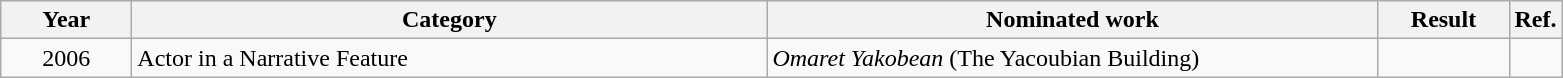<table class="wikitable">
<tr>
<th scope="col" style="width:5em;">Year</th>
<th scope="col" style="width:26em;">Category</th>
<th scope="col" style="width:25em;">Nominated work</th>
<th scope="col" style="width:5em;">Result</th>
<th>Ref.</th>
</tr>
<tr>
<td style="text-align:center;">2006</td>
<td>Actor in a Narrative Feature</td>
<td><em>Omaret Yakobean</em> (The Yacoubian Building)</td>
<td></td>
<td></td>
</tr>
</table>
